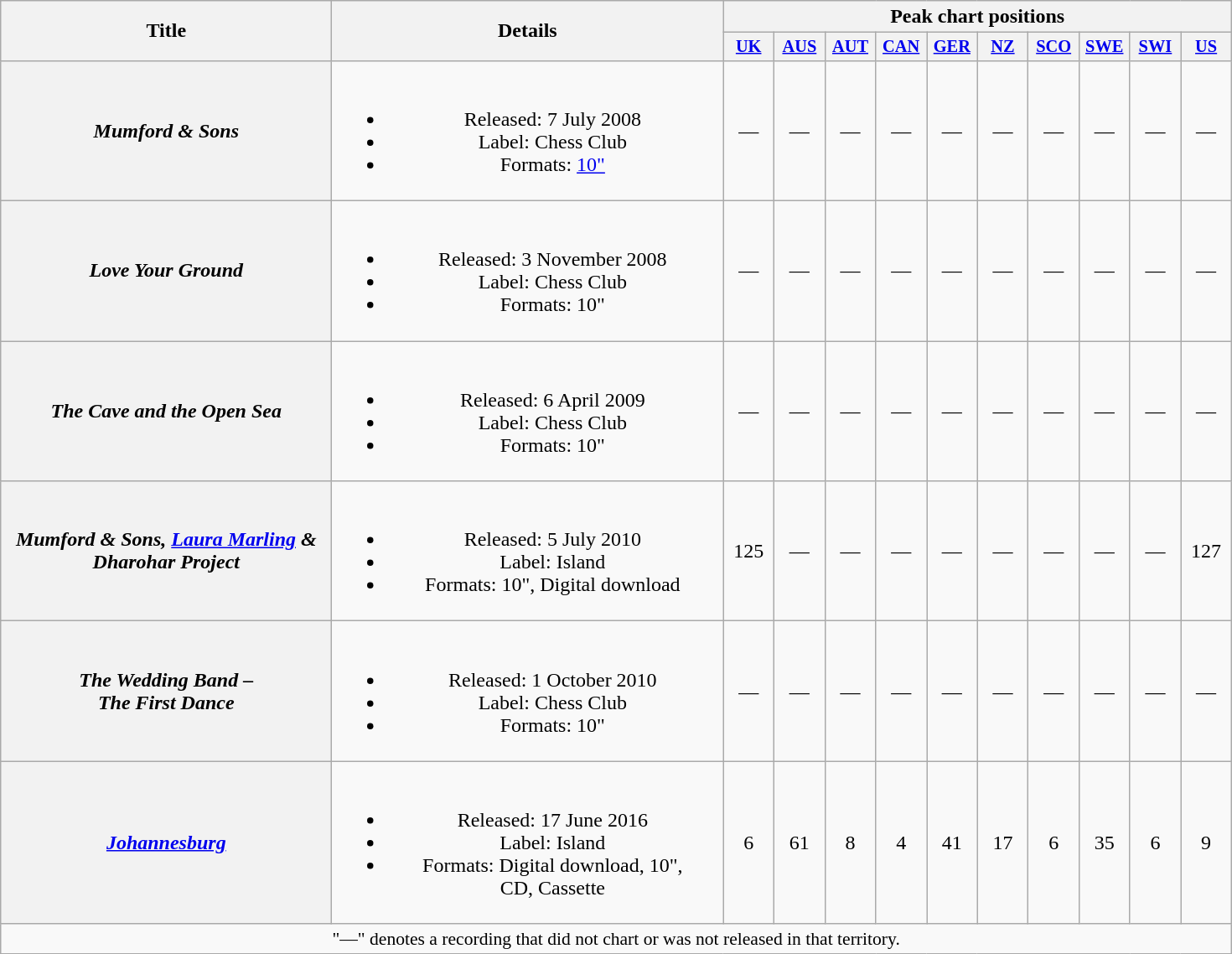<table class="wikitable plainrowheaders" style="text-align:center;">
<tr>
<th scope="col" rowspan="2" style="width:16em;">Title</th>
<th scope="col" rowspan="2" style="width:19em;">Details</th>
<th scope="col" colspan="10">Peak chart positions</th>
</tr>
<tr>
<th scope="col" style="width:2.5em;font-size:85%;"><a href='#'>UK</a><br></th>
<th scope="col" style="width:2.5em;font-size:85%;"><a href='#'>AUS</a><br></th>
<th scope="col" style="width:2.5em;font-size:85%;"><a href='#'>AUT</a><br></th>
<th scope="col" style="width:2.5em;font-size:85%;"><a href='#'>CAN</a><br></th>
<th scope="col" style="width:2.5em;font-size:85%;"><a href='#'>GER</a><br></th>
<th scope="col" style="width:2.5em;font-size:85%;"><a href='#'>NZ</a><br></th>
<th scope="col" style="width:2.5em;font-size:85%;"><a href='#'>SCO</a><br></th>
<th scope="col" style="width:2.5em;font-size:85%;"><a href='#'>SWE</a><br></th>
<th scope="col" style="width:2.5em;font-size:85%;"><a href='#'>SWI</a><br></th>
<th scope="col" style="width:2.5em;font-size:85%;"><a href='#'>US</a><br></th>
</tr>
<tr>
<th scope="row"><em>Mumford & Sons</em></th>
<td><br><ul><li>Released: 7 July 2008</li><li>Label: Chess Club</li><li>Formats: <a href='#'>10"</a></li></ul></td>
<td>—</td>
<td>—</td>
<td>—</td>
<td>—</td>
<td>—</td>
<td>—</td>
<td>—</td>
<td>—</td>
<td>—</td>
<td>—</td>
</tr>
<tr>
<th scope="row"><em>Love Your Ground</em></th>
<td><br><ul><li>Released: 3 November 2008</li><li>Label: Chess Club</li><li>Formats: 10"</li></ul></td>
<td>—</td>
<td>—</td>
<td>—</td>
<td>—</td>
<td>—</td>
<td>—</td>
<td>—</td>
<td>—</td>
<td>—</td>
<td>—</td>
</tr>
<tr>
<th scope="row"><em>The Cave and the Open Sea</em></th>
<td><br><ul><li>Released: 6 April 2009</li><li>Label: Chess Club</li><li>Formats: 10"</li></ul></td>
<td>—</td>
<td>—</td>
<td>—</td>
<td>—</td>
<td>—</td>
<td>—</td>
<td>—</td>
<td>—</td>
<td>—</td>
<td>—</td>
</tr>
<tr>
<th scope="row"><em>Mumford & Sons, <a href='#'>Laura Marling</a> &<br>Dharohar Project</em></th>
<td><br><ul><li>Released: 5 July 2010</li><li>Label: Island</li><li>Formats: 10", Digital download</li></ul></td>
<td>125</td>
<td>—</td>
<td>—</td>
<td>—</td>
<td>—</td>
<td>—</td>
<td>—</td>
<td>—</td>
<td>—</td>
<td>127</td>
</tr>
<tr>
<th scope="row"><em>The Wedding Band –<br>The First Dance</em></th>
<td><br><ul><li>Released: 1 October 2010</li><li>Label: Chess Club</li><li>Formats: 10"</li></ul></td>
<td>—</td>
<td>—</td>
<td>—</td>
<td>—</td>
<td>—</td>
<td>—</td>
<td>—</td>
<td>—</td>
<td>—</td>
<td>—</td>
</tr>
<tr>
<th scope="row"><em><a href='#'>Johannesburg</a></em></th>
<td><br><ul><li>Released: 17 June 2016</li><li>Label: Island</li><li>Formats: Digital download, 10",<br>CD, Cassette</li></ul></td>
<td>6</td>
<td>61</td>
<td>8</td>
<td>4</td>
<td>41</td>
<td>17</td>
<td>6</td>
<td>35</td>
<td>6</td>
<td>9</td>
</tr>
<tr>
<td colspan="12" style="font-size:90%">"—" denotes a recording that did not chart or was not released in that territory.</td>
</tr>
</table>
